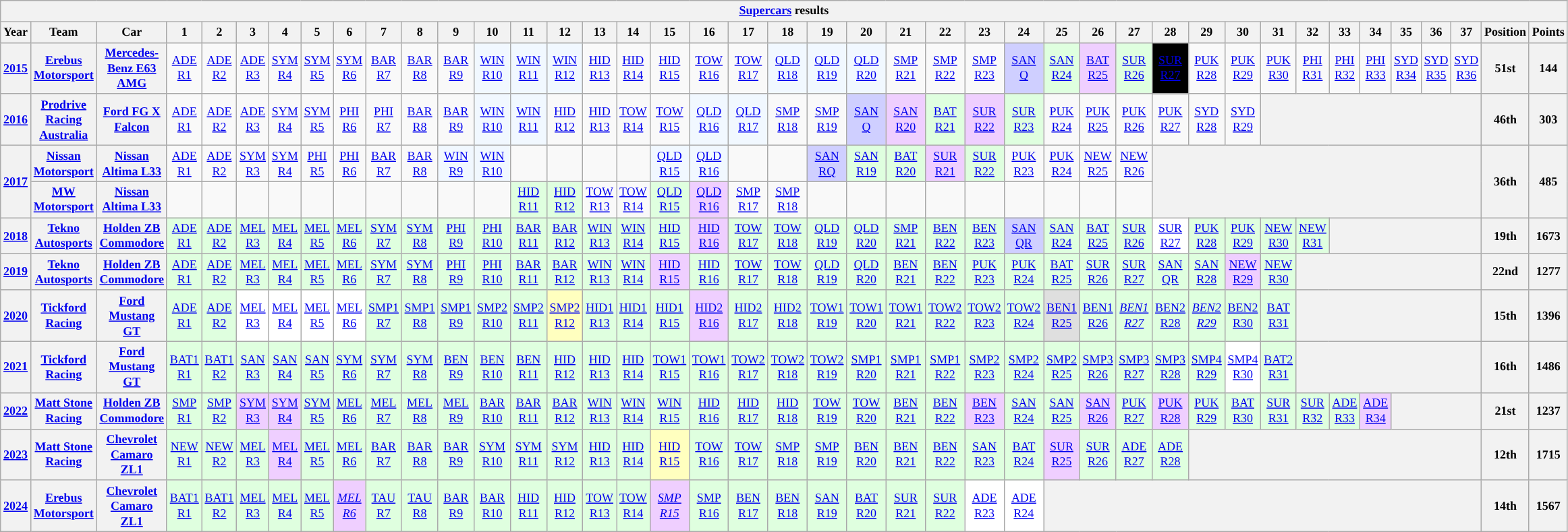<table class="wikitable" style="text-align:center; font-size:75%">
<tr>
<th colspan=45><a href='#'>Supercars</a> results</th>
</tr>
<tr>
<th>Year</th>
<th>Team</th>
<th>Car</th>
<th>1</th>
<th>2</th>
<th>3</th>
<th>4</th>
<th>5</th>
<th>6</th>
<th>7</th>
<th>8</th>
<th>9</th>
<th>10</th>
<th>11</th>
<th>12</th>
<th>13</th>
<th>14</th>
<th>15</th>
<th>16</th>
<th>17</th>
<th>18</th>
<th>19</th>
<th>20</th>
<th>21</th>
<th>22</th>
<th>23</th>
<th>24</th>
<th>25</th>
<th>26</th>
<th>27</th>
<th>28</th>
<th>29</th>
<th>30</th>
<th>31</th>
<th>32</th>
<th>33</th>
<th>34</th>
<th>35</th>
<th>36</th>
<th>37</th>
<th>Position</th>
<th>Points</th>
</tr>
<tr>
<th><a href='#'>2015</a></th>
<th><a href='#'>Erebus Motorsport</a></th>
<th><a href='#'>Mercedes-Benz E63 AMG</a></th>
<td><a href='#'>ADE<br>R1</a></td>
<td><a href='#'>ADE<br>R2</a></td>
<td><a href='#'>ADE<br>R3</a></td>
<td><a href='#'>SYM<br>R4</a></td>
<td><a href='#'>SYM<br>R5</a></td>
<td><a href='#'>SYM<br>R6</a></td>
<td><a href='#'>BAR<br>R7</a></td>
<td><a href='#'>BAR<br>R8</a></td>
<td><a href='#'>BAR<br>R9</a></td>
<td style="background: #f1f8ff"><a href='#'>WIN<br>R10</a><br></td>
<td style="background: #f1f8ff"><a href='#'>WIN<br>R11</a><br></td>
<td style="background: #f1f8ff"><a href='#'>WIN<br>R12</a><br></td>
<td><a href='#'>HID<br>R13</a></td>
<td><a href='#'>HID<br>R14</a></td>
<td><a href='#'>HID<br>R15</a></td>
<td><a href='#'>TOW<br>R16</a></td>
<td><a href='#'>TOW<br>R17</a></td>
<td style="background: #f1f8ff"><a href='#'>QLD<br>R18</a><br></td>
<td style="background: #f1f8ff"><a href='#'>QLD<br>R19</a><br></td>
<td style="background: #f1f8ff"><a href='#'>QLD<br>R20</a><br></td>
<td><a href='#'>SMP<br>R21</a></td>
<td><a href='#'>SMP<br>R22</a></td>
<td><a href='#'>SMP<br>R23</a></td>
<td style="background: #cfcfff"><a href='#'>SAN<br>Q</a><br></td>
<td style="background: #dfffdf"><a href='#'>SAN<br>R24</a><br></td>
<td style="background: #efcfff"><a href='#'>BAT<br>R25</a><br></td>
<td style="background: #dfffdf"><a href='#'>SUR<br>R26</a><br></td>
<td style="background: #000000; color:white"><a href='#'><span>SUR<br>R27</span></a><br></td>
<td><a href='#'>PUK<br>R28</a></td>
<td><a href='#'>PUK<br>R29</a></td>
<td><a href='#'>PUK<br>R30</a></td>
<td><a href='#'>PHI<br>R31</a></td>
<td><a href='#'>PHI<br>R32</a></td>
<td><a href='#'>PHI<br>R33</a></td>
<td><a href='#'>SYD<br>R34</a></td>
<td><a href='#'>SYD<br>R35</a></td>
<td><a href='#'>SYD<br>R36</a></td>
<th>51st</th>
<th>144</th>
</tr>
<tr>
<th><a href='#'>2016</a></th>
<th><a href='#'>Prodrive Racing Australia</a></th>
<th><a href='#'>Ford FG X Falcon</a></th>
<td><a href='#'>ADE<br>R1</a></td>
<td><a href='#'>ADE<br>R2</a></td>
<td><a href='#'>ADE<br>R3</a></td>
<td><a href='#'>SYM<br>R4</a></td>
<td><a href='#'>SYM<br>R5</a></td>
<td><a href='#'>PHI<br>R6</a></td>
<td><a href='#'>PHI<br>R7</a></td>
<td><a href='#'>BAR<br>R8</a></td>
<td><a href='#'>BAR<br>R9</a></td>
<td style="background: #f1f8ff"><a href='#'>WIN<br>R10</a><br></td>
<td style="background: #f1f8ff"><a href='#'>WIN<br>R11</a><br></td>
<td><a href='#'>HID<br>R12</a></td>
<td><a href='#'>HID<br>R13</a></td>
<td><a href='#'>TOW<br>R14</a></td>
<td><a href='#'>TOW<br>R15</a></td>
<td style="background: #f1f8ff"><a href='#'>QLD<br>R16</a><br></td>
<td style="background: #f1f8ff"><a href='#'>QLD<br>R17</a><br></td>
<td><a href='#'>SMP<br>R18</a></td>
<td><a href='#'>SMP<br>R19</a></td>
<td style="background: #cfcfff"><a href='#'>SAN<br>Q</a><br></td>
<td style="background: #efcfff"><a href='#'>SAN<br>R20</a><br></td>
<td style="background: #dfffdf"><a href='#'>BAT<br>R21</a><br></td>
<td style="background: #efcfff"><a href='#'>SUR<br>R22</a><br></td>
<td style="background: #dfffdf"><a href='#'>SUR<br>R23</a><br></td>
<td><a href='#'>PUK<br>R24</a></td>
<td><a href='#'>PUK<br>R25</a></td>
<td><a href='#'>PUK<br>R26</a></td>
<td><a href='#'>PUK<br>R27</a></td>
<td><a href='#'>SYD<br>R28</a></td>
<td><a href='#'>SYD<br>R29</a></td>
<th colspan=7></th>
<th>46th</th>
<th>303</th>
</tr>
<tr>
<th rowspan=2><a href='#'>2017</a></th>
<th><a href='#'>Nissan Motorsport</a></th>
<th><a href='#'>Nissan Altima L33</a></th>
<td><a href='#'>ADE<br>R1</a></td>
<td><a href='#'>ADE<br>R2</a></td>
<td><a href='#'>SYM<br>R3</a></td>
<td><a href='#'>SYM<br>R4</a></td>
<td><a href='#'>PHI<br>R5</a></td>
<td><a href='#'>PHI<br>R6</a></td>
<td><a href='#'>BAR<br>R7</a></td>
<td><a href='#'>BAR<br>R8</a></td>
<td style="background: #f1f8ff"><a href='#'>WIN<br>R9</a><br></td>
<td style="background: #f1f8ff"><a href='#'>WIN<br>R10</a><br></td>
<td></td>
<td></td>
<td></td>
<td></td>
<td style="background: #f1f8ff"><a href='#'>QLD<br>R15</a><br></td>
<td style="background: #f1f8ff"><a href='#'>QLD<br>R16</a><br></td>
<td></td>
<td></td>
<td style="background: #cfcfff"><a href='#'>SAN<br>RQ</a><br></td>
<td style="background: #dfffdf"><a href='#'>SAN<br>R19</a><br></td>
<td style="background: #dfffdf"><a href='#'>BAT<br>R20</a><br></td>
<td style="background: #efcfff"><a href='#'>SUR<br>R21</a><br></td>
<td style="background: #dfffdf"><a href='#'>SUR<br>R22</a><br></td>
<td><a href='#'>PUK<br>R23</a></td>
<td><a href='#'>PUK<br>R24</a></td>
<td><a href='#'>NEW<br>R25</a></td>
<td><a href='#'>NEW<br>R26</a></td>
<th rowspan=2 colspan=10></th>
<th rowspan=2>36th</th>
<th rowspan=2>485</th>
</tr>
<tr>
<th><a href='#'>MW Motorsport</a></th>
<th><a href='#'>Nissan Altima L33</a></th>
<td></td>
<td></td>
<td></td>
<td></td>
<td></td>
<td></td>
<td></td>
<td></td>
<td></td>
<td></td>
<td style="background: #dfffdf"><a href='#'>HID<br>R11</a><br></td>
<td style="background: #dfffdf"><a href='#'>HID<br>R12</a><br></td>
<td><a href='#'>TOW<br>R13</a></td>
<td><a href='#'>TOW<br>R14</a></td>
<td style="background: #dfffdf"><a href='#'>QLD<br>R15</a><br></td>
<td style="background: #efcfff"><a href='#'>QLD<br>R16</a><br></td>
<td><a href='#'>SMP<br>R17</a></td>
<td><a href='#'>SMP<br>R18</a></td>
<td></td>
<td></td>
<td></td>
<td></td>
<td></td>
<td></td>
<td></td>
<td></td>
<td></td>
</tr>
<tr>
<th><a href='#'>2018</a></th>
<th><a href='#'>Tekno Autosports</a></th>
<th><a href='#'>Holden ZB Commodore</a></th>
<td style="background: #dfffdf"><a href='#'>ADE<br>R1</a><br></td>
<td style="background: #dfffdf"><a href='#'>ADE<br>R2</a><br></td>
<td style="background: #dfffdf"><a href='#'>MEL<br>R3</a><br></td>
<td style="background: #dfffdf"><a href='#'>MEL<br>R4</a><br></td>
<td style="background: #dfffdf"><a href='#'>MEL<br>R5</a><br></td>
<td style="background: #dfffdf"><a href='#'>MEL<br>R6</a><br></td>
<td style="background: #dfffdf"><a href='#'>SYM<br>R7</a><br></td>
<td style="background: #dfffdf"><a href='#'>SYM<br>R8</a><br></td>
<td style="background: #dfffdf"><a href='#'>PHI<br>R9</a><br></td>
<td style="background: #dfffdf"><a href='#'>PHI<br>R10</a><br></td>
<td style="background: #dfffdf"><a href='#'>BAR<br>R11</a><br></td>
<td style="background: #dfffdf"><a href='#'>BAR<br>R12</a><br></td>
<td style="background: #dfffdf"><a href='#'>WIN<br>R13</a><br></td>
<td style="background: #dfffdf"><a href='#'>WIN<br>R14</a><br></td>
<td style="background: #dfffdf"><a href='#'>HID<br>R15</a><br></td>
<td style="background: #efcfff"><a href='#'>HID<br>R16</a><br></td>
<td style="background: #dfffdf"><a href='#'>TOW<br>R17</a><br></td>
<td style="background: #dfffdf"><a href='#'>TOW<br>R18</a><br></td>
<td style="background: #dfffdf"><a href='#'>QLD<br>R19</a><br></td>
<td style="background: #dfffdf"><a href='#'>QLD<br>R20</a><br></td>
<td style="background: #dfffdf"><a href='#'>SMP<br>R21</a><br></td>
<td style="background: #dfffdf"><a href='#'>BEN<br>R22</a><br></td>
<td style="background: #dfffdf"><a href='#'>BEN<br>R23</a><br></td>
<td style="background: #cfcfff"><a href='#'>SAN<br>QR</a><br></td>
<td style="background: #dfffdf"><a href='#'>SAN<br>R24</a><br></td>
<td style="background: #dfffdf"><a href='#'>BAT<br>R25</a><br></td>
<td style="background: #dfffdf"><a href='#'>SUR<br>R26</a><br></td>
<td style="background: #ffffff"><a href='#'>SUR<br>R27</a><br></td>
<td style="background: #dfffdf"><a href='#'>PUK<br>R28</a><br></td>
<td style="background: #dfffdf"><a href='#'>PUK<br>R29</a><br></td>
<td style="background: #dfffdf"><a href='#'>NEW<br>R30</a><br></td>
<td style="background: #dfffdf"><a href='#'>NEW<br>R31</a><br></td>
<th colspan=5></th>
<th>19th</th>
<th>1673</th>
</tr>
<tr>
<th><a href='#'>2019</a></th>
<th><a href='#'>Tekno Autosports</a></th>
<th><a href='#'>Holden ZB Commodore</a></th>
<td style="background:#dfffdf;"><a href='#'>ADE<br>R1</a><br></td>
<td style="background:#dfffdf;"><a href='#'>ADE<br>R2</a><br></td>
<td style="background: #dfffdf"><a href='#'>MEL<br>R3</a><br></td>
<td style="background: #dfffdf"><a href='#'>MEL<br>R4</a><br></td>
<td style="background: #dfffdf"><a href='#'>MEL<br>R5</a><br></td>
<td style="background: #dfffdf"><a href='#'>MEL<br>R6</a><br></td>
<td style="background: #dfffdf"><a href='#'>SYM<br>R7</a><br></td>
<td style="background: #dfffdf"><a href='#'>SYM<br>R8</a><br></td>
<td style="background: #dfffdf"><a href='#'>PHI<br>R9</a><br></td>
<td style="background: #dfffdf"><a href='#'>PHI<br>R10</a><br></td>
<td style="background: #dfffdf"><a href='#'>BAR<br>R11</a><br></td>
<td style="background: #dfffdf"><a href='#'>BAR<br>R12</a><br></td>
<td style="background: #dfffdf"><a href='#'>WIN<br>R13</a><br></td>
<td style="background: #dfffdf"><a href='#'>WIN<br>R14</a><br></td>
<td style="background: #efcfff"><a href='#'>HID<br>R15</a><br></td>
<td style="background: #dfffdf"><a href='#'>HID<br>R16</a><br></td>
<td style="background: #dfffdf"><a href='#'>TOW<br>R17</a><br></td>
<td style="background: #dfffdf"><a href='#'>TOW<br>R18</a><br></td>
<td style="background: #dfffdf"><a href='#'>QLD<br>R19</a><br></td>
<td style="background: #dfffdf"><a href='#'>QLD<br>R20</a><br></td>
<td style="background: #dfffdf"><a href='#'>BEN<br>R21</a><br></td>
<td style="background: #dfffdf"><a href='#'>BEN<br>R22</a><br></td>
<td style="background: #dfffdf"><a href='#'>PUK<br>R23</a><br></td>
<td style="background: #dfffdf"><a href='#'>PUK<br>R24</a><br></td>
<td style="background: #dfffdf"><a href='#'>BAT<br>R25</a><br></td>
<td style="background: #dfffdf"><a href='#'>SUR<br>R26</a><br></td>
<td style="background: #dfffdf"><a href='#'>SUR<br>R27</a><br></td>
<td style="background: #dfffdf"><a href='#'>SAN<br>QR</a><br></td>
<td style="background: #dfffdf"><a href='#'>SAN<br>R28</a><br></td>
<td style="background: #efcfff"><a href='#'>NEW<br>R29</a><br></td>
<td style="background: #dfffdf"><a href='#'>NEW<br>R30</a><br></td>
<th colspan=6></th>
<th>22nd</th>
<th>1277</th>
</tr>
<tr>
<th><a href='#'>2020</a></th>
<th><a href='#'>Tickford Racing</a></th>
<th><a href='#'>Ford Mustang GT</a></th>
<td style="background: #dfffdf"><a href='#'>ADE<br>R1</a><br></td>
<td style="background: #dfffdf"><a href='#'>ADE<br>R2</a><br></td>
<td style="background: #ffffff"><a href='#'>MEL<br>R3</a><br></td>
<td style="background: #ffffff"><a href='#'>MEL<br>R4</a><br></td>
<td style="background: #ffffff"><a href='#'>MEL<br>R5</a><br></td>
<td style="background: #ffffff"><a href='#'>MEL<br>R6</a><br></td>
<td style="background: #dfffdf"><a href='#'>SMP1<br>R7</a><br></td>
<td style="background: #dfffdf"><a href='#'>SMP1<br>R8</a><br></td>
<td style="background: #dfffdf"><a href='#'>SMP1<br>R9</a><br></td>
<td style="background: #dfffdf"><a href='#'>SMP2<br>R10</a><br></td>
<td style="background: #dfffdf"><a href='#'>SMP2<br>R11</a><br></td>
<td style="background: #ffffbf"><a href='#'>SMP2<br>R12</a><br></td>
<td style="background: #dfffdf"><a href='#'>HID1<br>R13</a><br></td>
<td style="background: #dfffdf"><a href='#'>HID1<br>R14</a><br></td>
<td style="background: #dfffdf"><a href='#'>HID1<br>R15</a><br></td>
<td style="background: #efcfff"><a href='#'>HID2<br>R16</a><br></td>
<td style="background: #dfffdf"><a href='#'>HID2<br>R17</a><br></td>
<td style="background: #dfffdf"><a href='#'>HID2<br>R18</a><br></td>
<td style="background: #dfffdf"><a href='#'>TOW1<br>R19</a><br></td>
<td style="background: #dfffdf"><a href='#'>TOW1<br>R20</a><br></td>
<td style="background: #dfffdf"><a href='#'>TOW1<br>R21</a><br></td>
<td style="background: #dfffdf"><a href='#'>TOW2<br>R22</a><br></td>
<td style="background: #dfffdf"><a href='#'>TOW2<br>R23</a><br></td>
<td style="background: #dfffdf"><a href='#'>TOW2<br>R24</a><br></td>
<td style="background: #dfdfdf"><a href='#'>BEN1<br>R25</a><br></td>
<td style="background: #dfffdf"><a href='#'>BEN1<br>R26</a><br></td>
<td style="background: #dfffdf"><em><a href='#'>BEN1<br>R27</a><br></em></td>
<td style="background: #dfffdf"><a href='#'>BEN2<br>R28</a><br></td>
<td style="background: #dfffdf"><em><a href='#'>BEN2<br>R29</a><br></em></td>
<td style="background: #dfffdf"><a href='#'>BEN2<br>R30</a><br></td>
<td style="background: #dfffdf"><a href='#'>BAT<br>R31</a><br></td>
<th colspan=6></th>
<th>15th</th>
<th>1396</th>
</tr>
<tr>
<th><a href='#'>2021</a></th>
<th><a href='#'>Tickford Racing</a></th>
<th><a href='#'>Ford Mustang GT</a></th>
<td style="background: #dfffdf"><a href='#'>BAT1<br>R1</a><br></td>
<td style="background: #dfffdf"><a href='#'>BAT1<br>R2</a><br></td>
<td style="background: #dfffdf"><a href='#'>SAN<br>R3</a><br></td>
<td style="background: #dfffdf"><a href='#'>SAN<br>R4</a><br></td>
<td style="background: #dfffdf"><a href='#'>SAN<br>R5</a><br></td>
<td style="background: #dfffdf"><a href='#'>SYM<br>R6</a><br></td>
<td style="background: #dfffdf"><a href='#'>SYM<br>R7</a><br></td>
<td style="background: #dfffdf"><a href='#'>SYM<br>R8</a><br></td>
<td style="background: #dfffdf"><a href='#'>BEN<br>R9</a><br></td>
<td style="background: #dfffdf"><a href='#'>BEN<br>R10</a><br></td>
<td style="background: #dfffdf"><a href='#'>BEN<br>R11</a><br></td>
<td style="background: #dfffdf"><a href='#'>HID<br>R12</a><br></td>
<td style="background: #dfffdf"><a href='#'>HID<br>R13</a><br></td>
<td style="background: #dfffdf"><a href='#'>HID<br>R14</a><br></td>
<td style="background: #dfffdf"><a href='#'>TOW1<br>R15</a><br></td>
<td style="background: #dfffdf"><a href='#'>TOW1<br>R16</a><br></td>
<td style="background: #dfffdf"><a href='#'>TOW2<br>R17</a><br></td>
<td style="background: #dfffdf"><a href='#'>TOW2<br>R18</a><br></td>
<td style="background: #dfffdf"><a href='#'>TOW2<br>R19</a><br></td>
<td style="background: #dfffdf"><a href='#'>SMP1<br>R20</a><br></td>
<td style="background: #dfffdf"><a href='#'>SMP1<br>R21</a><br></td>
<td style="background: #dfffdf"><a href='#'>SMP1<br>R22</a><br></td>
<td style="background: #dfffdf"><a href='#'>SMP2<br>R23</a><br></td>
<td style="background: #dfffdf"><a href='#'>SMP2<br>R24</a><br></td>
<td style="background: #dfffdf"><a href='#'>SMP2<br>R25</a><br></td>
<td style="background: #dfffdf"><a href='#'>SMP3<br>R26</a><br></td>
<td style="background: #dfffdf"><a href='#'>SMP3<br>R27</a><br></td>
<td style="background: #dfffdf"><a href='#'>SMP3<br>R28</a><br></td>
<td style="background: #dfffdf"><a href='#'>SMP4<br>R29</a><br></td>
<td style="background: #ffffff"><a href='#'>SMP4<br>R30</a><br></td>
<td style="background: #dfffdf"><a href='#'>BAT2<br>R31</a><br></td>
<th colspan=6></th>
<th>16th</th>
<th>1486</th>
</tr>
<tr>
<th><a href='#'>2022</a></th>
<th><a href='#'>Matt Stone Racing</a></th>
<th><a href='#'>Holden ZB Commodore</a></th>
<td style="background: #dfffdf"><a href='#'>SMP<br>R1</a><br></td>
<td style="background: #dfffdf"><a href='#'>SMP<br>R2</a><br></td>
<td style="background: #efcfff"><a href='#'>SYM<br>R3</a><br></td>
<td style="background: #efcfff"><a href='#'>SYM<br>R4</a><br></td>
<td style="background: #dfffdf"><a href='#'>SYM<br>R5</a><br></td>
<td style="background: #dfffdf"><a href='#'>MEL<br>R6</a><br></td>
<td style="background: #dfffdf"><a href='#'>MEL<br>R7</a><br></td>
<td style="background: #dfffdf"><a href='#'>MEL<br>R8</a><br></td>
<td style="background: #dfffdf"><a href='#'>MEL<br>R9</a><br></td>
<td style="background: #dfffdf"><a href='#'>BAR<br>R10</a><br></td>
<td style="background: #dfffdf"><a href='#'>BAR<br>R11</a><br></td>
<td style="background: #dfffdf"><a href='#'>BAR<br>R12</a><br></td>
<td style="background: #dfffdf"><a href='#'>WIN<br>R13</a><br></td>
<td style="background: #dfffdf"><a href='#'>WIN<br>R14</a><br></td>
<td style="background: #dfffdf"><a href='#'>WIN<br>R15</a><br></td>
<td style="background: #dfffdf"><a href='#'>HID<br>R16</a><br></td>
<td style="background: #dfffdf"><a href='#'>HID<br>R17</a><br></td>
<td style="background: #dfffdf"><a href='#'>HID<br>R18</a><br></td>
<td style="background: #dfffdf"><a href='#'>TOW<br>R19</a><br></td>
<td style="background: #dfffdf"><a href='#'>TOW<br>R20</a><br></td>
<td style="background: #dfffdf"><a href='#'>BEN<br>R21</a><br></td>
<td style="background: #dfffdf"><a href='#'>BEN<br>R22</a><br></td>
<td style="background: #efcfff"><a href='#'>BEN<br>R23</a><br></td>
<td style="background: #dfffdf"><a href='#'>SAN<br>R24</a><br></td>
<td style="background: #dfffdf"><a href='#'>SAN<br>R25</a><br></td>
<td style="background: #efcfff"><a href='#'>SAN<br>R26</a><br></td>
<td style="background: #dfffdf"><a href='#'>PUK<br>R27</a><br></td>
<td style="background: #efcfff"><a href='#'>PUK<br>R28</a><br></td>
<td style="background: #dfffdf"><a href='#'>PUK<br>R29</a><br></td>
<td style="background: #dfffdf"><a href='#'>BAT<br>R30</a><br></td>
<td style="background: #dfffdf"><a href='#'>SUR<br>R31</a><br></td>
<td style="background: #dfffdf"><a href='#'>SUR<br>R32</a><br></td>
<td style="background: #dfffdf"><a href='#'>ADE<br>R33</a><br></td>
<td style="background: #efcfff"><a href='#'>ADE<br>R34</a><br></td>
<th colspan=3></th>
<th>21st</th>
<th>1237</th>
</tr>
<tr>
<th><a href='#'>2023</a></th>
<th><a href='#'>Matt Stone Racing</a></th>
<th><a href='#'>Chevrolet Camaro ZL1</a></th>
<td style="background:#dfffdf"><a href='#'>NEW<br>R1</a><br></td>
<td style="background:#dfffdf"><a href='#'>NEW<br>R2</a><br></td>
<td style="background:#dfffdf"><a href='#'>MEL<br>R3</a><br></td>
<td style="background:#efcfff"><a href='#'>MEL<br>R4</a><br></td>
<td style="background:#dfffdf"><a href='#'>MEL<br>R5</a><br></td>
<td style="background:#dfffdf"><a href='#'>MEL<br>R6</a><br></td>
<td style="background:#dfffdf"><a href='#'>BAR<br>R7</a><br></td>
<td style="background:#dfffdf"><a href='#'>BAR<br>R8</a><br></td>
<td style="background:#dfffdf"><a href='#'>BAR<br>R9</a><br></td>
<td style="background:#dfffdf"><a href='#'>SYM<br>R10</a><br></td>
<td style="background:#dfffdf"><a href='#'>SYM<br>R11</a><br></td>
<td style="background:#dfffdf"><a href='#'>SYM<br>R12</a><br></td>
<td style="background:#dfffdf"><a href='#'>HID<br>R13</a><br></td>
<td style="background:#dfffdf"><a href='#'>HID<br>R14</a><br></td>
<td style="background:#ffffbf"><a href='#'>HID<br>R15</a><br></td>
<td style="background:#dfffdf"><a href='#'>TOW<br>R16</a><br></td>
<td style="background:#dfffdf"><a href='#'>TOW<br>R17</a><br></td>
<td style="background:#dfffdf"><a href='#'>SMP<br>R18</a><br></td>
<td style="background:#dfffdf"><a href='#'>SMP<br>R19</a><br></td>
<td style="background:#dfffdf"><a href='#'>BEN<br>R20</a><br></td>
<td style="background:#dfffdf"><a href='#'>BEN<br>R21</a><br></td>
<td style="background:#dfffdf"><a href='#'>BEN<br>R22</a><br></td>
<td style="background:#dfffdf"><a href='#'>SAN<br>R23</a><br></td>
<td style="background:#dfffdf"><a href='#'>BAT<br>R24</a><br></td>
<td style="background:#efcfff"><a href='#'>SUR<br>R25</a><br></td>
<td style="background:#dfffdf"><a href='#'>SUR<br>R26</a><br></td>
<td style="background:#dfffdf"><a href='#'>ADE<br>R27</a><br></td>
<td style="background:#dfffdf"><a href='#'>ADE<br>R28</a><br></td>
<th colspan=9></th>
<th style="background:">12th</th>
<th style="background:">1715</th>
</tr>
<tr>
<th><a href='#'>2024</a></th>
<th><a href='#'>Erebus Motorsport</a></th>
<th><a href='#'>Chevrolet Camaro ZL1</a></th>
<td style=background:#dfffdf><a href='#'>BAT1<br>R1</a><br></td>
<td style=background:#dfffdf><a href='#'>BAT1<br>R2</a><br></td>
<td style=background:#dfffdf><a href='#'>MEL<br>R3</a><br></td>
<td style=background:#dfffdf><a href='#'>MEL<br>R4</a><br></td>
<td style=background:#dfffdf><a href='#'>MEL<br>R5</a><br></td>
<td style=background:#efcfff><em><a href='#'>MEL<br>R6</a></em><br></td>
<td style=background:#dfffdf><a href='#'>TAU<br>R7</a><br></td>
<td style=background:#dfffdf><a href='#'>TAU<br>R8</a><br></td>
<td style=background:#dfffdf><a href='#'>BAR<br>R9</a><br></td>
<td style=background:#dfffdf><a href='#'>BAR<br>R10</a><br></td>
<td style=background:#dfffdf><a href='#'>HID<br>R11</a><br></td>
<td style=background:#dfffdf><a href='#'>HID<br>R12</a><br></td>
<td style=background:#dfffdf><a href='#'>TOW<br>R13</a><br></td>
<td style=background:#dfffdf><a href='#'>TOW<br>R14</a><br></td>
<td style=background:#efcfff><em><a href='#'>SMP<br>R15</a><br></em></td>
<td style=background:#dfffdf><a href='#'>SMP<br>R16</a><br></td>
<td style=background:#dfffdf><a href='#'>BEN<br>R17</a><br></td>
<td style=background:#dfffdf><a href='#'>BEN<br>R18</a><br></td>
<td style=background:#dfffdf><a href='#'>SAN<br>R19</a><br></td>
<td style=background:#dfffdf><a href='#'>BAT<br>R20</a><br></td>
<td style=background:#dfffdf><a href='#'>SUR<br>R21</a><br></td>
<td style=background:#dfffdf><a href='#'>SUR<br>R22</a><br></td>
<td style=background:#ffffff><a href='#'>ADE<br>R23</a><br></td>
<td style=background:#ffffff><a href='#'>ADE<br>R24</a><br></td>
<th colspan=13></th>
<th>14th</th>
<th>1567</th>
</tr>
</table>
